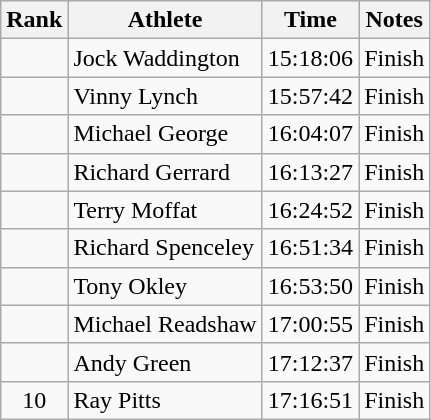<table class="wikitable sortable" style="text-align:center">
<tr>
<th>Rank</th>
<th>Athlete</th>
<th>Time</th>
<th>Notes</th>
</tr>
<tr>
<td></td>
<td align=left>Jock Waddington</td>
<td>15:18:06</td>
<td>Finish</td>
</tr>
<tr>
<td></td>
<td align=left>Vinny Lynch</td>
<td>15:57:42</td>
<td>Finish</td>
</tr>
<tr>
<td></td>
<td align=left>Michael George</td>
<td>16:04:07</td>
<td>Finish</td>
</tr>
<tr>
<td></td>
<td align=left>Richard Gerrard</td>
<td>16:13:27</td>
<td>Finish</td>
</tr>
<tr>
<td></td>
<td align=left>Terry Moffat</td>
<td>16:24:52</td>
<td>Finish</td>
</tr>
<tr>
<td></td>
<td align=left>Richard Spenceley</td>
<td>16:51:34</td>
<td>Finish</td>
</tr>
<tr>
<td></td>
<td align=left>Tony Okley</td>
<td>16:53:50</td>
<td>Finish</td>
</tr>
<tr>
<td></td>
<td align=left>Michael Readshaw</td>
<td>17:00:55</td>
<td>Finish</td>
</tr>
<tr>
<td></td>
<td align=left>Andy Green</td>
<td>17:12:37</td>
<td>Finish</td>
</tr>
<tr>
<td>10</td>
<td align=left>Ray Pitts</td>
<td>17:16:51</td>
<td>Finish</td>
</tr>
</table>
